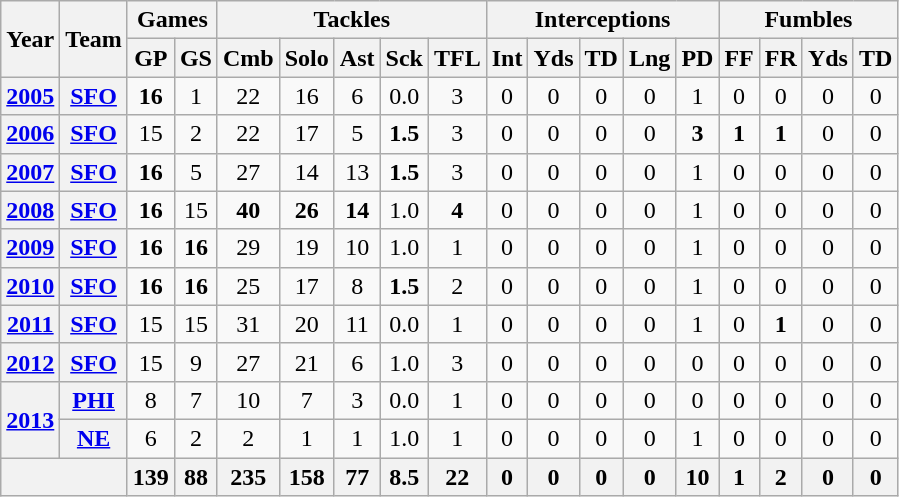<table class="wikitable" style="text-align:center">
<tr>
<th rowspan="2">Year</th>
<th rowspan="2">Team</th>
<th colspan="2">Games</th>
<th colspan="5">Tackles</th>
<th colspan="5">Interceptions</th>
<th colspan="4">Fumbles</th>
</tr>
<tr>
<th>GP</th>
<th>GS</th>
<th>Cmb</th>
<th>Solo</th>
<th>Ast</th>
<th>Sck</th>
<th>TFL</th>
<th>Int</th>
<th>Yds</th>
<th>TD</th>
<th>Lng</th>
<th>PD</th>
<th>FF</th>
<th>FR</th>
<th>Yds</th>
<th>TD</th>
</tr>
<tr>
<th><a href='#'>2005</a></th>
<th><a href='#'>SFO</a></th>
<td><strong>16</strong></td>
<td>1</td>
<td>22</td>
<td>16</td>
<td>6</td>
<td>0.0</td>
<td>3</td>
<td>0</td>
<td>0</td>
<td>0</td>
<td>0</td>
<td>1</td>
<td>0</td>
<td>0</td>
<td>0</td>
<td>0</td>
</tr>
<tr>
<th><a href='#'>2006</a></th>
<th><a href='#'>SFO</a></th>
<td>15</td>
<td>2</td>
<td>22</td>
<td>17</td>
<td>5</td>
<td><strong>1.5</strong></td>
<td>3</td>
<td>0</td>
<td>0</td>
<td>0</td>
<td>0</td>
<td><strong>3</strong></td>
<td><strong>1</strong></td>
<td><strong>1</strong></td>
<td>0</td>
<td>0</td>
</tr>
<tr>
<th><a href='#'>2007</a></th>
<th><a href='#'>SFO</a></th>
<td><strong>16</strong></td>
<td>5</td>
<td>27</td>
<td>14</td>
<td>13</td>
<td><strong>1.5</strong></td>
<td>3</td>
<td>0</td>
<td>0</td>
<td>0</td>
<td>0</td>
<td>1</td>
<td>0</td>
<td>0</td>
<td>0</td>
<td>0</td>
</tr>
<tr>
<th><a href='#'>2008</a></th>
<th><a href='#'>SFO</a></th>
<td><strong>16</strong></td>
<td>15</td>
<td><strong>40</strong></td>
<td><strong>26</strong></td>
<td><strong>14</strong></td>
<td>1.0</td>
<td><strong>4</strong></td>
<td>0</td>
<td>0</td>
<td>0</td>
<td>0</td>
<td>1</td>
<td>0</td>
<td>0</td>
<td>0</td>
<td>0</td>
</tr>
<tr>
<th><a href='#'>2009</a></th>
<th><a href='#'>SFO</a></th>
<td><strong>16</strong></td>
<td><strong>16</strong></td>
<td>29</td>
<td>19</td>
<td>10</td>
<td>1.0</td>
<td>1</td>
<td>0</td>
<td>0</td>
<td>0</td>
<td>0</td>
<td>1</td>
<td>0</td>
<td>0</td>
<td>0</td>
<td>0</td>
</tr>
<tr>
<th><a href='#'>2010</a></th>
<th><a href='#'>SFO</a></th>
<td><strong>16</strong></td>
<td><strong>16</strong></td>
<td>25</td>
<td>17</td>
<td>8</td>
<td><strong>1.5</strong></td>
<td>2</td>
<td>0</td>
<td>0</td>
<td>0</td>
<td>0</td>
<td>1</td>
<td>0</td>
<td>0</td>
<td>0</td>
<td>0</td>
</tr>
<tr>
<th><a href='#'>2011</a></th>
<th><a href='#'>SFO</a></th>
<td>15</td>
<td>15</td>
<td>31</td>
<td>20</td>
<td>11</td>
<td>0.0</td>
<td>1</td>
<td>0</td>
<td>0</td>
<td>0</td>
<td>0</td>
<td>1</td>
<td>0</td>
<td><strong>1</strong></td>
<td>0</td>
<td>0</td>
</tr>
<tr>
<th><a href='#'>2012</a></th>
<th><a href='#'>SFO</a></th>
<td>15</td>
<td>9</td>
<td>27</td>
<td>21</td>
<td>6</td>
<td>1.0</td>
<td>3</td>
<td>0</td>
<td>0</td>
<td>0</td>
<td>0</td>
<td>0</td>
<td>0</td>
<td>0</td>
<td>0</td>
<td>0</td>
</tr>
<tr>
<th rowspan="2"><a href='#'>2013</a></th>
<th><a href='#'>PHI</a></th>
<td>8</td>
<td>7</td>
<td>10</td>
<td>7</td>
<td>3</td>
<td>0.0</td>
<td>1</td>
<td>0</td>
<td>0</td>
<td>0</td>
<td>0</td>
<td>0</td>
<td>0</td>
<td>0</td>
<td>0</td>
<td>0</td>
</tr>
<tr>
<th><a href='#'>NE</a></th>
<td>6</td>
<td>2</td>
<td>2</td>
<td>1</td>
<td>1</td>
<td>1.0</td>
<td>1</td>
<td>0</td>
<td>0</td>
<td>0</td>
<td>0</td>
<td>1</td>
<td>0</td>
<td>0</td>
<td>0</td>
<td>0</td>
</tr>
<tr>
<th colspan="2"></th>
<th>139</th>
<th>88</th>
<th>235</th>
<th>158</th>
<th>77</th>
<th>8.5</th>
<th>22</th>
<th>0</th>
<th>0</th>
<th>0</th>
<th>0</th>
<th>10</th>
<th>1</th>
<th>2</th>
<th>0</th>
<th>0</th>
</tr>
</table>
